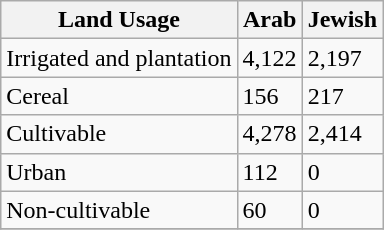<table class="wikitable">
<tr>
<th>Land Usage</th>
<th>Arab</th>
<th>Jewish</th>
</tr>
<tr>
<td>Irrigated and plantation</td>
<td>4,122</td>
<td>2,197</td>
</tr>
<tr>
<td>Cereal</td>
<td>156</td>
<td>217</td>
</tr>
<tr>
<td>Cultivable</td>
<td>4,278</td>
<td>2,414</td>
</tr>
<tr>
<td>Urban</td>
<td>112</td>
<td>0</td>
</tr>
<tr>
<td>Non-cultivable</td>
<td>60</td>
<td>0</td>
</tr>
<tr>
</tr>
</table>
